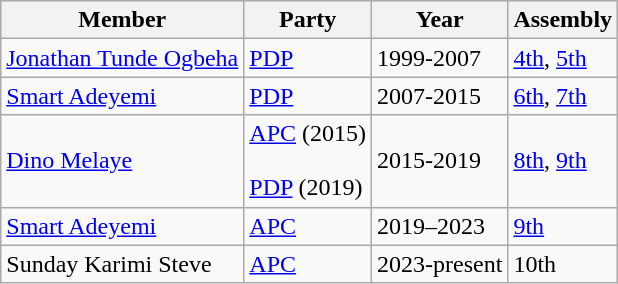<table class="wikitable">
<tr>
<th>Member</th>
<th>Party</th>
<th>Year</th>
<th>Assembly</th>
</tr>
<tr>
<td><a href='#'>Jonathan Tunde Ogbeha</a></td>
<td><a href='#'>PDP</a></td>
<td>1999-2007</td>
<td><a href='#'>4th</a>, <a href='#'>5th</a></td>
</tr>
<tr>
<td><a href='#'>Smart Adeyemi</a></td>
<td><a href='#'>PDP</a></td>
<td>2007-2015</td>
<td><a href='#'>6th</a>, <a href='#'>7th</a></td>
</tr>
<tr>
<td><a href='#'>Dino Melaye</a></td>
<td><a href='#'>APC</a> (2015)<br><br><a href='#'>PDP</a> (2019)</td>
<td>2015-2019</td>
<td><a href='#'>8th</a>, <a href='#'>9th</a></td>
</tr>
<tr>
<td><a href='#'>Smart Adeyemi</a></td>
<td><a href='#'>APC</a></td>
<td>2019–2023</td>
<td><a href='#'>9th</a></td>
</tr>
<tr>
<td>Sunday Karimi Steve</td>
<td><a href='#'>APC</a></td>
<td>2023-present</td>
<td>10th</td>
</tr>
</table>
